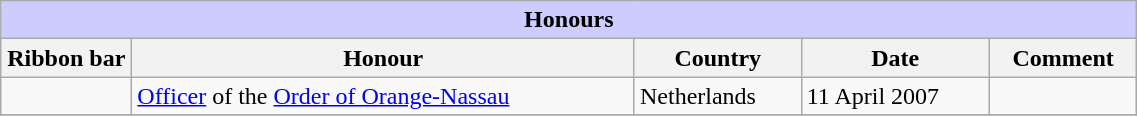<table class="wikitable" style="width:60%;">
<tr style="background:#ccf; text-align:center;">
<td colspan=5><strong>Honours</strong></td>
</tr>
<tr>
<th style="width:80px;">Ribbon bar</th>
<th>Honour</th>
<th>Country</th>
<th>Date</th>
<th>Comment</th>
</tr>
<tr>
<td></td>
<td><a href='#'>Officer</a> of the <a href='#'>Order of Orange-Nassau</a></td>
<td>Netherlands</td>
<td>11 April 2007</td>
<td></td>
</tr>
<tr>
</tr>
</table>
